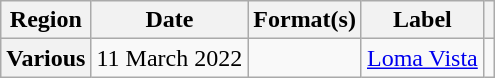<table class="wikitable plainrowheaders">
<tr>
<th scope="col">Region</th>
<th scope="col">Date</th>
<th scope="col">Format(s)</th>
<th scope="col">Label</th>
<th scope="col"></th>
</tr>
<tr>
<th scope="row">Various</th>
<td>11 March 2022</td>
<td></td>
<td><a href='#'>Loma Vista</a></td>
<td style="text-align:center;"></td>
</tr>
</table>
